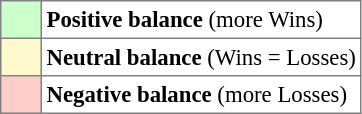<table bgcolor="#f7f8ff" cellpadding="3" cellspacing="0" border="1" style="font-size: 95%; border: gray solid 1px; border-collapse: collapse;text-align:center;">
<tr>
<td style="background: #CCFFCC;"  width="20"></td>
<td bgcolor="#ffffff" align="left"><strong>Positive balance</strong> (more Wins)</td>
</tr>
<tr>
<td style="background: LemonChiffon;" width="20"></td>
<td bgcolor="#ffffff" align="left"><strong>Neutral balance</strong> (Wins = Losses)</td>
</tr>
<tr>
<td style="background: #FFCCCC;" width="20"></td>
<td bgcolor="#ffffff" align="left"><strong>Negative balance</strong> (more Losses)</td>
</tr>
</table>
